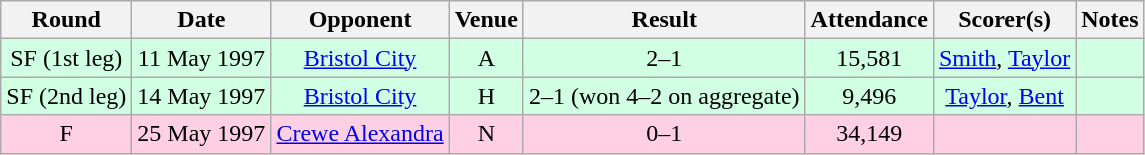<table class="wikitable sortable" style="text-align:center;">
<tr>
<th>Round</th>
<th>Date</th>
<th>Opponent</th>
<th>Venue</th>
<th>Result</th>
<th>Attendance</th>
<th>Scorer(s)</th>
<th>Notes</th>
</tr>
<tr style="background:#d0ffe3;">
<td>SF (1st leg)</td>
<td>11 May 1997</td>
<td><a href='#'>Bristol City</a></td>
<td>A</td>
<td>2–1</td>
<td>15,581</td>
<td><a href='#'>Smith</a>, <a href='#'>Taylor</a></td>
<td></td>
</tr>
<tr style="background:#d0ffe3;">
<td>SF (2nd leg)</td>
<td>14 May 1997</td>
<td><a href='#'>Bristol City</a></td>
<td>H</td>
<td>2–1 (won 4–2 on aggregate)</td>
<td>9,496</td>
<td><a href='#'>Taylor</a>, <a href='#'>Bent</a></td>
<td></td>
</tr>
<tr style="background:#ffd0e3;">
<td>F</td>
<td>25 May 1997</td>
<td><a href='#'>Crewe Alexandra</a></td>
<td>N</td>
<td>0–1</td>
<td>34,149</td>
<td></td>
<td></td>
</tr>
</table>
